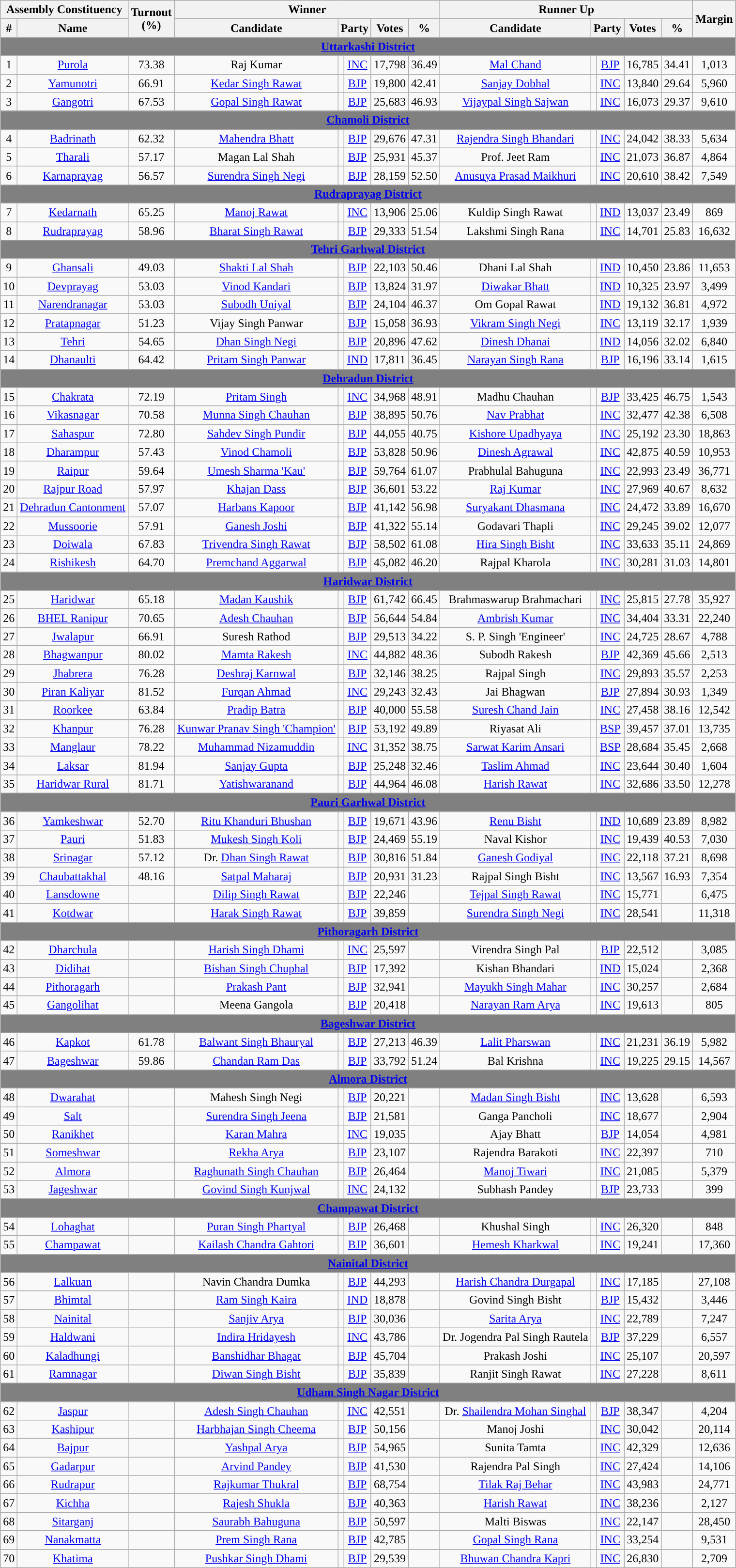<table class="wikitable sortable" style="text-align:center;">
<tr>
<th colspan="2">Assembly Constituency</th>
<th rowspan="2">Turnout<br>(%)</th>
<th colspan="5">Winner</th>
<th colspan="5">Runner Up</th>
<th rowspan="2">Margin</th>
</tr>
<tr>
<th>#</th>
<th>Name</th>
<th>Candidate</th>
<th colspan="2">Party</th>
<th>Votes</th>
<th><strong>%</strong></th>
<th>Candidate</th>
<th colspan="2">Party</th>
<th>Votes</th>
<th><strong>%</strong></th>
</tr>
<tr>
<td colspan="14" align="center" bgcolor="grey"><a href='#'><span><strong>Uttarkashi District</strong></span></a></td>
</tr>
<tr>
<td>1</td>
<td><a href='#'>Purola</a></td>
<td>73.38</td>
<td>Raj Kumar</td>
<td style="color:inherit;background:"></td>
<td><a href='#'>INC</a></td>
<td>17,798</td>
<td>36.49</td>
<td><a href='#'>Mal Chand</a></td>
<td style="color:inherit;background:"></td>
<td><a href='#'>BJP</a></td>
<td>16,785</td>
<td>34.41</td>
<td>1,013</td>
</tr>
<tr>
<td>2</td>
<td><a href='#'>Yamunotri</a></td>
<td>66.91</td>
<td><a href='#'>Kedar Singh Rawat</a></td>
<td style="color:inherit;background:"></td>
<td><a href='#'>BJP</a></td>
<td>19,800</td>
<td>42.41</td>
<td><a href='#'>Sanjay Dobhal</a></td>
<td style="color:inherit;background:"></td>
<td><a href='#'>INC</a></td>
<td>13,840</td>
<td>29.64</td>
<td>5,960</td>
</tr>
<tr>
<td>3</td>
<td><a href='#'>Gangotri</a></td>
<td>67.53</td>
<td><a href='#'>Gopal Singh Rawat</a></td>
<td style="color:inherit;background:"></td>
<td><a href='#'>BJP</a></td>
<td>25,683</td>
<td>46.93</td>
<td><a href='#'>Vijaypal Singh Sajwan</a></td>
<td style="color:inherit;background:"></td>
<td><a href='#'>INC</a></td>
<td>16,073</td>
<td>29.37</td>
<td>9,610</td>
</tr>
<tr>
<td colspan="14" align="center" bgcolor="grey"><a href='#'><span><strong>Chamoli District</strong></span></a></td>
</tr>
<tr>
<td>4</td>
<td><a href='#'>Badrinath</a></td>
<td>62.32</td>
<td><a href='#'>Mahendra Bhatt</a></td>
<td style="color:inherit;background:"></td>
<td><a href='#'>BJP</a></td>
<td>29,676</td>
<td>47.31</td>
<td><a href='#'>Rajendra Singh Bhandari</a></td>
<td style="color:inherit;background:"></td>
<td><a href='#'>INC</a></td>
<td>24,042</td>
<td>38.33</td>
<td>5,634</td>
</tr>
<tr>
<td>5</td>
<td><a href='#'>Tharali</a></td>
<td>57.17</td>
<td>Magan Lal Shah</td>
<td style="color:inherit;background:"></td>
<td><a href='#'>BJP</a></td>
<td>25,931</td>
<td>45.37</td>
<td>Prof. Jeet Ram</td>
<td style="color:inherit;background:"></td>
<td><a href='#'>INC</a></td>
<td>21,073</td>
<td>36.87</td>
<td>4,864</td>
</tr>
<tr>
<td>6</td>
<td><a href='#'>Karnaprayag</a></td>
<td>56.57</td>
<td><a href='#'>Surendra Singh Negi</a></td>
<td style="color:inherit;background:"></td>
<td><a href='#'>BJP</a></td>
<td>28,159</td>
<td>52.50</td>
<td><a href='#'>Anusuya Prasad Maikhuri</a></td>
<td style="color:inherit;background:"></td>
<td><a href='#'>INC</a></td>
<td>20,610</td>
<td>38.42</td>
<td>7,549</td>
</tr>
<tr>
<td colspan="14" align="center" bgcolor="grey"><a href='#'><span><strong>Rudraprayag District</strong></span></a></td>
</tr>
<tr>
<td>7</td>
<td><a href='#'>Kedarnath</a></td>
<td>65.25</td>
<td><a href='#'>Manoj Rawat</a></td>
<td style="color:inherit;background:"></td>
<td><a href='#'>INC</a></td>
<td>13,906</td>
<td>25.06</td>
<td>Kuldip Singh Rawat</td>
<td style="color:inherit;background:"></td>
<td><a href='#'>IND</a></td>
<td>13,037</td>
<td>23.49</td>
<td>869</td>
</tr>
<tr>
<td>8</td>
<td><a href='#'>Rudraprayag</a></td>
<td>58.96</td>
<td><a href='#'>Bharat Singh Rawat</a></td>
<td style="color:inherit;background:"></td>
<td><a href='#'>BJP</a></td>
<td>29,333</td>
<td>51.54</td>
<td>Lakshmi Singh Rana</td>
<td style="color:inherit;background:"></td>
<td><a href='#'>INC</a></td>
<td>14,701</td>
<td>25.83</td>
<td>16,632</td>
</tr>
<tr>
<td colspan="14" align="center" bgcolor="grey"><a href='#'><span><strong>Tehri Garhwal District</strong></span></a></td>
</tr>
<tr>
<td>9</td>
<td><a href='#'>Ghansali</a></td>
<td>49.03</td>
<td><a href='#'>Shakti Lal Shah</a></td>
<td style="color:inherit;background:"></td>
<td><a href='#'>BJP</a></td>
<td>22,103</td>
<td>50.46</td>
<td>Dhani Lal Shah</td>
<td style="color:inherit;background:"></td>
<td><a href='#'>IND</a></td>
<td>10,450</td>
<td>23.86</td>
<td>11,653</td>
</tr>
<tr>
<td>10</td>
<td><a href='#'>Devprayag</a></td>
<td>53.03</td>
<td><a href='#'>Vinod Kandari</a></td>
<td style="color:inherit;background:"></td>
<td><a href='#'>BJP</a></td>
<td>13,824</td>
<td>31.97</td>
<td><a href='#'>Diwakar Bhatt</a></td>
<td style="color:inherit;background:"></td>
<td><a href='#'>IND</a></td>
<td>10,325</td>
<td>23.97</td>
<td>3,499</td>
</tr>
<tr>
<td>11</td>
<td><a href='#'>Narendranagar</a></td>
<td>53.03</td>
<td><a href='#'>Subodh Uniyal</a></td>
<td style="color:inherit;background:"></td>
<td><a href='#'>BJP</a></td>
<td>24,104</td>
<td>46.37</td>
<td>Om Gopal Rawat</td>
<td style="color:inherit;background:"></td>
<td><a href='#'>IND</a></td>
<td>19,132</td>
<td>36.81</td>
<td>4,972</td>
</tr>
<tr>
<td>12</td>
<td><a href='#'>Pratapnagar</a></td>
<td>51.23</td>
<td>Vijay Singh Panwar</td>
<td style="color:inherit;background:"></td>
<td><a href='#'>BJP</a></td>
<td>15,058</td>
<td>36.93</td>
<td><a href='#'>Vikram Singh Negi</a></td>
<td style="color:inherit;background:"></td>
<td><a href='#'>INC</a></td>
<td>13,119</td>
<td>32.17</td>
<td>1,939</td>
</tr>
<tr>
<td>13</td>
<td><a href='#'>Tehri</a></td>
<td>54.65</td>
<td><a href='#'>Dhan Singh Negi</a></td>
<td style="color:inherit;background:"></td>
<td><a href='#'>BJP</a></td>
<td>20,896</td>
<td>47.62</td>
<td><a href='#'>Dinesh Dhanai</a></td>
<td style="color:inherit;background:"></td>
<td><a href='#'>IND</a></td>
<td>14,056</td>
<td>32.02</td>
<td>6,840</td>
</tr>
<tr>
<td>14</td>
<td><a href='#'>Dhanaulti</a></td>
<td>64.42</td>
<td><a href='#'>Pritam Singh Panwar</a></td>
<td style="color:inherit;background:"></td>
<td><a href='#'>IND</a></td>
<td>17,811</td>
<td>36.45</td>
<td><a href='#'>Narayan Singh Rana</a></td>
<td style="color:inherit;background:"></td>
<td><a href='#'>BJP</a></td>
<td>16,196</td>
<td>33.14</td>
<td>1,615</td>
</tr>
<tr>
<td colspan="14" align="center" bgcolor="grey"><a href='#'><span><strong>Dehradun District</strong></span></a></td>
</tr>
<tr>
<td>15</td>
<td><a href='#'>Chakrata</a></td>
<td>72.19</td>
<td><a href='#'>Pritam Singh</a></td>
<td style="color:inherit;background:"></td>
<td><a href='#'>INC</a></td>
<td>34,968</td>
<td>48.91</td>
<td>Madhu Chauhan</td>
<td style="color:inherit;background:"></td>
<td><a href='#'>BJP</a></td>
<td>33,425</td>
<td>46.75</td>
<td>1,543</td>
</tr>
<tr>
<td>16</td>
<td><a href='#'>Vikasnagar</a></td>
<td>70.58</td>
<td><a href='#'>Munna Singh Chauhan</a></td>
<td style="color:inherit;background:"></td>
<td><a href='#'>BJP</a></td>
<td>38,895</td>
<td>50.76</td>
<td><a href='#'>Nav Prabhat</a></td>
<td style="color:inherit;background:"></td>
<td><a href='#'>INC</a></td>
<td>32,477</td>
<td>42.38</td>
<td>6,508</td>
</tr>
<tr>
<td>17</td>
<td><a href='#'>Sahaspur</a></td>
<td>72.80</td>
<td><a href='#'>Sahdev Singh Pundir</a></td>
<td style="color:inherit;background:"></td>
<td><a href='#'>BJP</a></td>
<td>44,055</td>
<td>40.75</td>
<td><a href='#'>Kishore Upadhyaya</a></td>
<td style="color:inherit;background:"></td>
<td><a href='#'>INC</a></td>
<td>25,192</td>
<td>23.30</td>
<td>18,863</td>
</tr>
<tr>
<td>18</td>
<td><a href='#'>Dharampur</a></td>
<td>57.43</td>
<td><a href='#'>Vinod Chamoli</a></td>
<td style="color:inherit;background:"></td>
<td><a href='#'>BJP</a></td>
<td>53,828</td>
<td>50.96</td>
<td><a href='#'>Dinesh Agrawal</a></td>
<td style="color:inherit;background:"></td>
<td><a href='#'>INC</a></td>
<td>42,875</td>
<td>40.59</td>
<td>10,953</td>
</tr>
<tr>
<td>19</td>
<td><a href='#'>Raipur</a></td>
<td>59.64</td>
<td><a href='#'>Umesh Sharma 'Kau'</a></td>
<td style="color:inherit;background:"></td>
<td><a href='#'>BJP</a></td>
<td>59,764</td>
<td>61.07</td>
<td>Prabhulal Bahuguna</td>
<td style="color:inherit;background:"></td>
<td><a href='#'>INC</a></td>
<td>22,993</td>
<td>23.49</td>
<td>36,771</td>
</tr>
<tr>
<td>20</td>
<td><a href='#'>Rajpur Road</a></td>
<td>57.97</td>
<td><a href='#'>Khajan Dass</a></td>
<td style="color:inherit;background:"></td>
<td><a href='#'>BJP</a></td>
<td>36,601</td>
<td>53.22</td>
<td><a href='#'>Raj Kumar</a></td>
<td style="color:inherit;background:"></td>
<td><a href='#'>INC</a></td>
<td>27,969</td>
<td>40.67</td>
<td>8,632</td>
</tr>
<tr>
<td>21</td>
<td><a href='#'>Dehradun Cantonment</a></td>
<td>57.07</td>
<td><a href='#'>Harbans Kapoor</a></td>
<td style="color:inherit;background:"></td>
<td><a href='#'>BJP</a></td>
<td>41,142</td>
<td>56.98</td>
<td><a href='#'>Suryakant Dhasmana</a></td>
<td style="color:inherit;background:"></td>
<td><a href='#'>INC</a></td>
<td>24,472</td>
<td>33.89</td>
<td>16,670</td>
</tr>
<tr>
<td>22</td>
<td><a href='#'>Mussoorie</a></td>
<td>57.91</td>
<td><a href='#'>Ganesh Joshi</a></td>
<td style="color:inherit;background:"></td>
<td><a href='#'>BJP</a></td>
<td>41,322</td>
<td>55.14</td>
<td>Godavari Thapli</td>
<td style="color:inherit;background:"></td>
<td><a href='#'>INC</a></td>
<td>29,245</td>
<td>39.02</td>
<td>12,077</td>
</tr>
<tr>
<td>23</td>
<td><a href='#'>Doiwala</a></td>
<td>67.83</td>
<td><a href='#'>Trivendra Singh Rawat</a></td>
<td style="color:inherit;background:"></td>
<td><a href='#'>BJP</a></td>
<td>58,502</td>
<td>61.08</td>
<td><a href='#'>Hira Singh Bisht</a></td>
<td style="color:inherit;background:"></td>
<td><a href='#'>INC</a></td>
<td>33,633</td>
<td>35.11</td>
<td>24,869</td>
</tr>
<tr>
<td>24</td>
<td><a href='#'>Rishikesh</a></td>
<td>64.70</td>
<td><a href='#'>Premchand Aggarwal</a></td>
<td style="color:inherit;background:"></td>
<td><a href='#'>BJP</a></td>
<td>45,082</td>
<td>46.20</td>
<td>Rajpal Kharola</td>
<td style="color:inherit;background:"></td>
<td><a href='#'>INC</a></td>
<td>30,281</td>
<td>31.03</td>
<td>14,801</td>
</tr>
<tr>
<td colspan="14" align="center" bgcolor="grey"><a href='#'><span><strong>Haridwar District</strong></span></a></td>
</tr>
<tr>
<td>25</td>
<td><a href='#'>Haridwar</a></td>
<td>65.18</td>
<td><a href='#'>Madan Kaushik</a></td>
<td style="color:inherit;background:"></td>
<td><a href='#'>BJP</a></td>
<td>61,742</td>
<td>66.45</td>
<td>Brahmaswarup Brahmachari</td>
<td style="color:inherit;background:"></td>
<td><a href='#'>INC</a></td>
<td>25,815</td>
<td>27.78</td>
<td>35,927</td>
</tr>
<tr>
<td>26</td>
<td><a href='#'>BHEL Ranipur</a></td>
<td>70.65</td>
<td><a href='#'>Adesh Chauhan</a></td>
<td style="color:inherit;background:"></td>
<td><a href='#'>BJP</a></td>
<td>56,644</td>
<td>54.84</td>
<td><a href='#'>Ambrish Kumar</a></td>
<td style="color:inherit;background:"></td>
<td><a href='#'>INC</a></td>
<td>34,404</td>
<td>33.31</td>
<td>22,240</td>
</tr>
<tr>
<td>27</td>
<td><a href='#'>Jwalapur</a></td>
<td>66.91</td>
<td>Suresh Rathod</td>
<td style="color:inherit;background:"></td>
<td><a href='#'>BJP</a></td>
<td>29,513</td>
<td>34.22</td>
<td>S. P. Singh 'Engineer'</td>
<td style="color:inherit;background:"></td>
<td><a href='#'>INC</a></td>
<td>24,725</td>
<td>28.67</td>
<td>4,788</td>
</tr>
<tr>
<td>28</td>
<td><a href='#'>Bhagwanpur</a></td>
<td>80.02</td>
<td><a href='#'>Mamta Rakesh</a></td>
<td style="color:inherit;background:"></td>
<td><a href='#'>INC</a></td>
<td>44,882</td>
<td>48.36</td>
<td>Subodh Rakesh</td>
<td style="color:inherit;background:"></td>
<td><a href='#'>BJP</a></td>
<td>42,369</td>
<td>45.66</td>
<td>2,513</td>
</tr>
<tr>
<td>29</td>
<td><a href='#'>Jhabrera</a></td>
<td>76.28</td>
<td><a href='#'>Deshraj Karnwal</a></td>
<td style="color:inherit;background:"></td>
<td><a href='#'>BJP</a></td>
<td>32,146</td>
<td>38.25</td>
<td>Rajpal Singh</td>
<td style="color:inherit;background:"></td>
<td><a href='#'>INC</a></td>
<td>29,893</td>
<td>35.57</td>
<td>2,253</td>
</tr>
<tr>
<td>30</td>
<td><a href='#'>Piran Kaliyar</a></td>
<td>81.52</td>
<td><a href='#'>Furqan Ahmad</a></td>
<td style="color:inherit;background:"></td>
<td><a href='#'>INC</a></td>
<td>29,243</td>
<td>32.43</td>
<td>Jai Bhagwan</td>
<td style="color:inherit;background:"></td>
<td><a href='#'>BJP</a></td>
<td>27,894</td>
<td>30.93</td>
<td>1,349</td>
</tr>
<tr>
<td>31</td>
<td><a href='#'>Roorkee</a></td>
<td>63.84</td>
<td><a href='#'>Pradip Batra</a></td>
<td style="color:inherit;background:"></td>
<td><a href='#'>BJP</a></td>
<td>40,000</td>
<td>55.58</td>
<td><a href='#'>Suresh Chand Jain</a></td>
<td style="color:inherit;background:"></td>
<td><a href='#'>INC</a></td>
<td>27,458</td>
<td>38.16</td>
<td>12,542</td>
</tr>
<tr>
<td>32</td>
<td><a href='#'>Khanpur</a></td>
<td>76.28</td>
<td><a href='#'>Kunwar Pranav Singh 'Champion'</a></td>
<td style="color:inherit;background:"></td>
<td><a href='#'>BJP</a></td>
<td>53,192</td>
<td>49.89</td>
<td>Riyasat Ali</td>
<td style="color:inherit;background:"></td>
<td><a href='#'>BSP</a></td>
<td>39,457</td>
<td>37.01</td>
<td>13,735</td>
</tr>
<tr>
<td>33</td>
<td><a href='#'>Manglaur</a></td>
<td>78.22</td>
<td><a href='#'>Muhammad Nizamuddin</a></td>
<td style="color:inherit;background:"></td>
<td><a href='#'>INC</a></td>
<td>31,352</td>
<td>38.75</td>
<td><a href='#'>Sarwat Karim Ansari</a></td>
<td style="color:inherit;background:"></td>
<td><a href='#'>BSP</a></td>
<td>28,684</td>
<td>35.45</td>
<td>2,668</td>
</tr>
<tr>
<td>34</td>
<td><a href='#'>Laksar</a></td>
<td>81.94</td>
<td><a href='#'>Sanjay Gupta</a></td>
<td style="color:inherit;background:"></td>
<td><a href='#'>BJP</a></td>
<td>25,248</td>
<td>32.46</td>
<td><a href='#'>Taslim Ahmad</a></td>
<td style="color:inherit;background:"></td>
<td><a href='#'>INC</a></td>
<td>23,644</td>
<td>30.40</td>
<td>1,604</td>
</tr>
<tr>
<td>35</td>
<td><a href='#'>Haridwar Rural</a></td>
<td>81.71</td>
<td><a href='#'>Yatishwaranand</a></td>
<td style="color:inherit;background:"></td>
<td><a href='#'>BJP</a></td>
<td>44,964</td>
<td>46.08</td>
<td><a href='#'>Harish Rawat</a></td>
<td style="color:inherit;background:"></td>
<td><a href='#'>INC</a></td>
<td>32,686</td>
<td>33.50</td>
<td>12,278</td>
</tr>
<tr>
<td colspan="14" align="center" bgcolor="grey"><a href='#'><span><strong>Pauri Garhwal District</strong></span></a></td>
</tr>
<tr>
<td>36</td>
<td><a href='#'>Yamkeshwar</a></td>
<td>52.70</td>
<td><a href='#'>Ritu Khanduri Bhushan</a></td>
<td style="color:inherit;background:"></td>
<td><a href='#'>BJP</a></td>
<td>19,671</td>
<td>43.96</td>
<td><a href='#'>Renu Bisht</a></td>
<td style="color:inherit;background:"></td>
<td><a href='#'>IND</a></td>
<td>10,689</td>
<td>23.89</td>
<td>8,982</td>
</tr>
<tr>
<td>37</td>
<td><a href='#'>Pauri</a></td>
<td>51.83</td>
<td><a href='#'>Mukesh Singh Koli</a></td>
<td style="color:inherit;background:"></td>
<td><a href='#'>BJP</a></td>
<td>24,469</td>
<td>55.19</td>
<td>Naval Kishor</td>
<td style="color:inherit;background:"></td>
<td><a href='#'>INC</a></td>
<td>19,439</td>
<td>40.53</td>
<td>7,030</td>
</tr>
<tr>
<td>38</td>
<td><a href='#'>Srinagar</a></td>
<td>57.12</td>
<td>Dr. <a href='#'>Dhan Singh Rawat</a></td>
<td style="color:inherit;background:"></td>
<td><a href='#'>BJP</a></td>
<td>30,816</td>
<td>51.84</td>
<td><a href='#'>Ganesh Godiyal</a></td>
<td style="color:inherit;background:"></td>
<td><a href='#'>INC</a></td>
<td>22,118</td>
<td>37.21</td>
<td>8,698</td>
</tr>
<tr>
<td>39</td>
<td><a href='#'>Chaubattakhal</a></td>
<td>48.16</td>
<td><a href='#'>Satpal Maharaj</a></td>
<td style="color:inherit;background:"></td>
<td><a href='#'>BJP</a></td>
<td>20,931</td>
<td>31.23</td>
<td>Rajpal Singh Bisht</td>
<td style="color:inherit;background:"></td>
<td><a href='#'>INC</a></td>
<td>13,567</td>
<td>16.93</td>
<td>7,354</td>
</tr>
<tr>
<td>40</td>
<td><a href='#'>Lansdowne</a></td>
<td></td>
<td><a href='#'>Dilip Singh Rawat</a></td>
<td style="color:inherit;background:"></td>
<td><a href='#'>BJP</a></td>
<td>22,246</td>
<td></td>
<td><a href='#'>Tejpal Singh Rawat</a></td>
<td style="color:inherit;background:"></td>
<td><a href='#'>INC</a></td>
<td>15,771</td>
<td></td>
<td>6,475</td>
</tr>
<tr>
<td>41</td>
<td><a href='#'>Kotdwar</a></td>
<td></td>
<td><a href='#'>Harak Singh Rawat</a></td>
<td style="color:inherit;background:"></td>
<td><a href='#'>BJP</a></td>
<td>39,859</td>
<td></td>
<td><a href='#'>Surendra Singh Negi</a></td>
<td style="color:inherit;background:"></td>
<td><a href='#'>INC</a></td>
<td>28,541</td>
<td></td>
<td>11,318</td>
</tr>
<tr>
<td colspan="14" align="center" bgcolor="grey"><a href='#'><span><strong>Pithoragarh District</strong></span></a></td>
</tr>
<tr>
<td>42</td>
<td><a href='#'>Dharchula</a></td>
<td></td>
<td><a href='#'>Harish Singh Dhami</a></td>
<td style="color:inherit;background:"></td>
<td><a href='#'>INC</a></td>
<td>25,597</td>
<td></td>
<td>Virendra Singh Pal</td>
<td style="color:inherit;background:"></td>
<td><a href='#'>BJP</a></td>
<td>22,512</td>
<td></td>
<td>3,085</td>
</tr>
<tr>
<td>43</td>
<td><a href='#'>Didihat</a></td>
<td></td>
<td><a href='#'>Bishan Singh Chuphal</a></td>
<td style="color:inherit;background:"></td>
<td><a href='#'>BJP</a></td>
<td>17,392</td>
<td></td>
<td>Kishan Bhandari</td>
<td style="color:inherit;background:"></td>
<td><a href='#'>IND</a></td>
<td>15,024</td>
<td></td>
<td>2,368</td>
</tr>
<tr>
<td>44</td>
<td><a href='#'>Pithoragarh</a></td>
<td></td>
<td><a href='#'>Prakash Pant</a></td>
<td style="color:inherit;background:"></td>
<td><a href='#'>BJP</a></td>
<td>32,941</td>
<td></td>
<td><a href='#'>Mayukh Singh Mahar</a></td>
<td style="color:inherit;background:"></td>
<td><a href='#'>INC</a></td>
<td>30,257</td>
<td></td>
<td>2,684</td>
</tr>
<tr>
<td>45</td>
<td><a href='#'>Gangolihat</a></td>
<td></td>
<td>Meena Gangola</td>
<td style="color:inherit;background:"></td>
<td><a href='#'>BJP</a></td>
<td>20,418</td>
<td></td>
<td><a href='#'>Narayan Ram Arya</a></td>
<td style="color:inherit;background:"></td>
<td><a href='#'>INC</a></td>
<td>19,613</td>
<td></td>
<td>805</td>
</tr>
<tr>
<td colspan="14" align="center" bgcolor="grey"><a href='#'><span><strong>Bageshwar District</strong></span></a></td>
</tr>
<tr>
<td>46</td>
<td><a href='#'>Kapkot</a></td>
<td>61.78</td>
<td><a href='#'>Balwant Singh Bhauryal</a></td>
<td style="color:inherit;background:"></td>
<td><a href='#'>BJP</a></td>
<td>27,213</td>
<td>46.39</td>
<td><a href='#'>Lalit Pharswan</a></td>
<td style="color:inherit;background:"></td>
<td><a href='#'>INC</a></td>
<td>21,231</td>
<td>36.19</td>
<td>5,982</td>
</tr>
<tr>
<td>47</td>
<td><a href='#'>Bageshwar</a></td>
<td>59.86</td>
<td><a href='#'>Chandan Ram Das</a></td>
<td style="color:inherit;background:"></td>
<td><a href='#'>BJP</a></td>
<td>33,792</td>
<td>51.24</td>
<td>Bal Krishna</td>
<td style="color:inherit;background:"></td>
<td><a href='#'>INC</a></td>
<td>19,225</td>
<td>29.15</td>
<td>14,567</td>
</tr>
<tr>
<td colspan="14" align="center" bgcolor="grey"><a href='#'><span><strong>Almora District</strong></span></a></td>
</tr>
<tr>
<td>48</td>
<td><a href='#'>Dwarahat</a></td>
<td></td>
<td>Mahesh Singh Negi</td>
<td style="color:inherit;background:"></td>
<td><a href='#'>BJP</a></td>
<td>20,221</td>
<td></td>
<td><a href='#'>Madan Singh Bisht</a></td>
<td style="color:inherit;background:"></td>
<td><a href='#'>INC</a></td>
<td>13,628</td>
<td></td>
<td>6,593</td>
</tr>
<tr>
<td>49</td>
<td><a href='#'>Salt</a></td>
<td></td>
<td><a href='#'>Surendra Singh Jeena</a></td>
<td style="color:inherit;background:"></td>
<td><a href='#'>BJP</a></td>
<td>21,581</td>
<td></td>
<td>Ganga Pancholi</td>
<td style="color:inherit;background:"></td>
<td><a href='#'>INC</a></td>
<td>18,677</td>
<td></td>
<td>2,904</td>
</tr>
<tr>
<td>50</td>
<td><a href='#'>Ranikhet</a></td>
<td></td>
<td><a href='#'>Karan Mahra</a></td>
<td style="color:inherit;background:"></td>
<td><a href='#'>INC</a></td>
<td>19,035</td>
<td></td>
<td>Ajay Bhatt</td>
<td style="color:inherit;background:"></td>
<td><a href='#'>BJP</a></td>
<td>14,054</td>
<td></td>
<td>4,981</td>
</tr>
<tr>
<td>51</td>
<td><a href='#'>Someshwar</a></td>
<td></td>
<td><a href='#'>Rekha Arya</a></td>
<td style="color:inherit;background:"></td>
<td><a href='#'>BJP</a></td>
<td>23,107</td>
<td></td>
<td>Rajendra Barakoti</td>
<td style="color:inherit;background:"></td>
<td><a href='#'>INC</a></td>
<td>22,397</td>
<td></td>
<td>710</td>
</tr>
<tr>
<td>52</td>
<td><a href='#'>Almora</a></td>
<td></td>
<td><a href='#'>Raghunath Singh Chauhan</a></td>
<td style="color:inherit;background:"></td>
<td><a href='#'>BJP</a></td>
<td>26,464</td>
<td></td>
<td><a href='#'>Manoj Tiwari</a></td>
<td style="color:inherit;background:"></td>
<td><a href='#'>INC</a></td>
<td>21,085</td>
<td></td>
<td>5,379</td>
</tr>
<tr>
<td>53</td>
<td><a href='#'>Jageshwar</a></td>
<td></td>
<td><a href='#'>Govind Singh Kunjwal</a></td>
<td style="color:inherit;background:"></td>
<td><a href='#'>INC</a></td>
<td>24,132</td>
<td></td>
<td>Subhash Pandey</td>
<td style="color:inherit;background:"></td>
<td><a href='#'>BJP</a></td>
<td>23,733</td>
<td></td>
<td>399</td>
</tr>
<tr>
<td colspan="14" align="center" bgcolor="grey"><a href='#'><span><strong>Champawat District</strong></span></a></td>
</tr>
<tr>
<td>54</td>
<td><a href='#'>Lohaghat</a></td>
<td></td>
<td><a href='#'>Puran Singh Phartyal</a></td>
<td style="color:inherit;background:"></td>
<td><a href='#'>BJP</a></td>
<td>26,468</td>
<td></td>
<td>Khushal Singh</td>
<td style="color:inherit;background:"></td>
<td><a href='#'>INC</a></td>
<td>26,320</td>
<td></td>
<td>848</td>
</tr>
<tr>
<td>55</td>
<td><a href='#'>Champawat</a></td>
<td></td>
<td><a href='#'>Kailash Chandra Gahtori</a></td>
<td style="color:inherit;background:"></td>
<td><a href='#'>BJP</a></td>
<td>36,601</td>
<td></td>
<td><a href='#'>Hemesh Kharkwal</a></td>
<td style="color:inherit;background:"></td>
<td><a href='#'>INC</a></td>
<td>19,241</td>
<td></td>
<td>17,360</td>
</tr>
<tr>
<td colspan="14" align="center" bgcolor="grey"><a href='#'><span><strong>Nainital District</strong></span></a></td>
</tr>
<tr>
<td>56</td>
<td><a href='#'>Lalkuan</a></td>
<td></td>
<td>Navin Chandra Dumka</td>
<td style="color:inherit;background:"></td>
<td><a href='#'>BJP</a></td>
<td>44,293</td>
<td></td>
<td><a href='#'>Harish Chandra Durgapal</a></td>
<td style="color:inherit;background:"></td>
<td><a href='#'>INC</a></td>
<td>17,185</td>
<td></td>
<td>27,108</td>
</tr>
<tr>
<td>57</td>
<td><a href='#'>Bhimtal</a></td>
<td></td>
<td><a href='#'>Ram Singh Kaira</a></td>
<td style="color:inherit;background:"></td>
<td><a href='#'>IND</a></td>
<td>18,878</td>
<td></td>
<td>Govind Singh Bisht</td>
<td style="color:inherit;background:"></td>
<td><a href='#'>BJP</a></td>
<td>15,432</td>
<td></td>
<td>3,446</td>
</tr>
<tr>
<td>58</td>
<td><a href='#'>Nainital</a></td>
<td></td>
<td><a href='#'>Sanjiv Arya</a></td>
<td style="color:inherit;background:"></td>
<td><a href='#'>BJP</a></td>
<td>30,036</td>
<td></td>
<td><a href='#'>Sarita Arya</a></td>
<td style="color:inherit;background:"></td>
<td><a href='#'>INC</a></td>
<td>22,789</td>
<td></td>
<td>7,247</td>
</tr>
<tr>
<td>59</td>
<td><a href='#'>Haldwani</a></td>
<td></td>
<td><a href='#'>Indira Hridayesh</a></td>
<td style="color:inherit;background:"></td>
<td><a href='#'>INC</a></td>
<td>43,786</td>
<td></td>
<td>Dr. Jogendra Pal Singh Rautela</td>
<td style="color:inherit;background:"></td>
<td><a href='#'>BJP</a></td>
<td>37,229</td>
<td></td>
<td>6,557</td>
</tr>
<tr>
<td>60</td>
<td><a href='#'>Kaladhungi</a></td>
<td></td>
<td><a href='#'>Banshidhar Bhagat</a></td>
<td style="color:inherit;background:"></td>
<td><a href='#'>BJP</a></td>
<td>45,704</td>
<td></td>
<td>Prakash Joshi</td>
<td style="color:inherit;background:"></td>
<td><a href='#'>INC</a></td>
<td>25,107</td>
<td></td>
<td>20,597</td>
</tr>
<tr>
<td>61</td>
<td><a href='#'>Ramnagar</a></td>
<td></td>
<td><a href='#'>Diwan Singh Bisht</a></td>
<td style="color:inherit;background:"></td>
<td><a href='#'>BJP</a></td>
<td>35,839</td>
<td></td>
<td>Ranjit Singh Rawat</td>
<td style="color:inherit;background:"></td>
<td><a href='#'>INC</a></td>
<td>27,228</td>
<td></td>
<td>8,611</td>
</tr>
<tr>
<td colspan="14" align="center" bgcolor="grey"><a href='#'><span><strong>Udham Singh Nagar District</strong></span></a></td>
</tr>
<tr>
<td>62</td>
<td><a href='#'>Jaspur</a></td>
<td></td>
<td><a href='#'>Adesh Singh Chauhan</a></td>
<td style="color:inherit;background:"></td>
<td><a href='#'>INC</a></td>
<td>42,551</td>
<td></td>
<td>Dr. <a href='#'>Shailendra Mohan Singhal</a></td>
<td style="color:inherit;background:"></td>
<td><a href='#'>BJP</a></td>
<td>38,347</td>
<td></td>
<td>4,204</td>
</tr>
<tr>
<td>63</td>
<td><a href='#'>Kashipur</a></td>
<td></td>
<td><a href='#'>Harbhajan Singh Cheema</a></td>
<td style="color:inherit;background:"></td>
<td><a href='#'>BJP</a></td>
<td>50,156</td>
<td></td>
<td>Manoj Joshi</td>
<td style="color:inherit;background:"></td>
<td><a href='#'>INC</a></td>
<td>30,042</td>
<td></td>
<td>20,114</td>
</tr>
<tr>
<td>64</td>
<td><a href='#'>Bajpur</a></td>
<td></td>
<td><a href='#'>Yashpal Arya</a></td>
<td style="color:inherit;background:"></td>
<td><a href='#'>BJP</a></td>
<td>54,965</td>
<td></td>
<td>Sunita Tamta</td>
<td style="color:inherit;background:"></td>
<td><a href='#'>INC</a></td>
<td>42,329</td>
<td></td>
<td>12,636</td>
</tr>
<tr>
<td>65</td>
<td><a href='#'>Gadarpur</a></td>
<td></td>
<td><a href='#'>Arvind Pandey</a></td>
<td style="color:inherit;background:"></td>
<td><a href='#'>BJP</a></td>
<td>41,530</td>
<td></td>
<td>Rajendra Pal Singh</td>
<td style="color:inherit;background:"></td>
<td><a href='#'>INC</a></td>
<td>27,424</td>
<td></td>
<td>14,106</td>
</tr>
<tr>
<td>66</td>
<td><a href='#'>Rudrapur</a></td>
<td></td>
<td><a href='#'>Rajkumar Thukral</a></td>
<td style="color:inherit;background:"></td>
<td><a href='#'>BJP</a></td>
<td>68,754</td>
<td></td>
<td><a href='#'>Tilak Raj Behar</a></td>
<td style="color:inherit;background:"></td>
<td><a href='#'>INC</a></td>
<td>43,983</td>
<td></td>
<td>24,771</td>
</tr>
<tr>
<td>67</td>
<td><a href='#'>Kichha</a></td>
<td></td>
<td><a href='#'>Rajesh Shukla</a></td>
<td style="color:inherit;background:"></td>
<td><a href='#'>BJP</a></td>
<td>40,363</td>
<td></td>
<td><a href='#'>Harish Rawat</a></td>
<td style="color:inherit;background:"></td>
<td><a href='#'>INC</a></td>
<td>38,236</td>
<td></td>
<td>2,127</td>
</tr>
<tr>
<td>68</td>
<td><a href='#'>Sitarganj</a></td>
<td></td>
<td><a href='#'>Saurabh Bahuguna</a></td>
<td style="color:inherit;background:"></td>
<td><a href='#'>BJP</a></td>
<td>50,597</td>
<td></td>
<td>Malti Biswas</td>
<td style="color:inherit;background:"></td>
<td><a href='#'>INC</a></td>
<td>22,147</td>
<td></td>
<td>28,450</td>
</tr>
<tr>
<td>69</td>
<td><a href='#'>Nanakmatta</a></td>
<td></td>
<td><a href='#'>Prem Singh Rana</a></td>
<td style="color:inherit;background:"></td>
<td><a href='#'>BJP</a></td>
<td>42,785</td>
<td></td>
<td><a href='#'>Gopal Singh Rana</a></td>
<td style="color:inherit;background:"></td>
<td><a href='#'>INC</a></td>
<td>33,254</td>
<td></td>
<td>9,531</td>
</tr>
<tr>
<td>70</td>
<td><a href='#'>Khatima</a></td>
<td></td>
<td><a href='#'>Pushkar Singh Dhami</a></td>
<td style="color:inherit;background:"></td>
<td><a href='#'>BJP</a></td>
<td>29,539</td>
<td></td>
<td><a href='#'>Bhuwan Chandra Kapri</a></td>
<td style="color:inherit;background:"></td>
<td><a href='#'>INC</a></td>
<td>26,830</td>
<td></td>
<td>2,709</td>
</tr>
</table>
